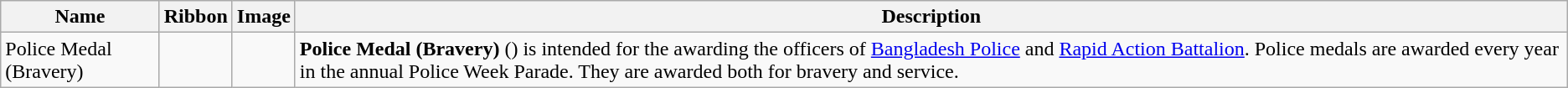<table class="wikitable">
<tr>
<th>Name</th>
<th>Ribbon</th>
<th>Image</th>
<th>Description</th>
</tr>
<tr>
<td>Police Medal (Bravery)</td>
<td></td>
<td></td>
<td><strong>Police Medal (Bravery)</strong> () is intended for the awarding the officers of <a href='#'>Bangladesh Police</a> and <a href='#'>Rapid Action Battalion</a>. Police medals are awarded every year in the annual Police Week Parade. They are awarded both for bravery and service.</td>
</tr>
</table>
